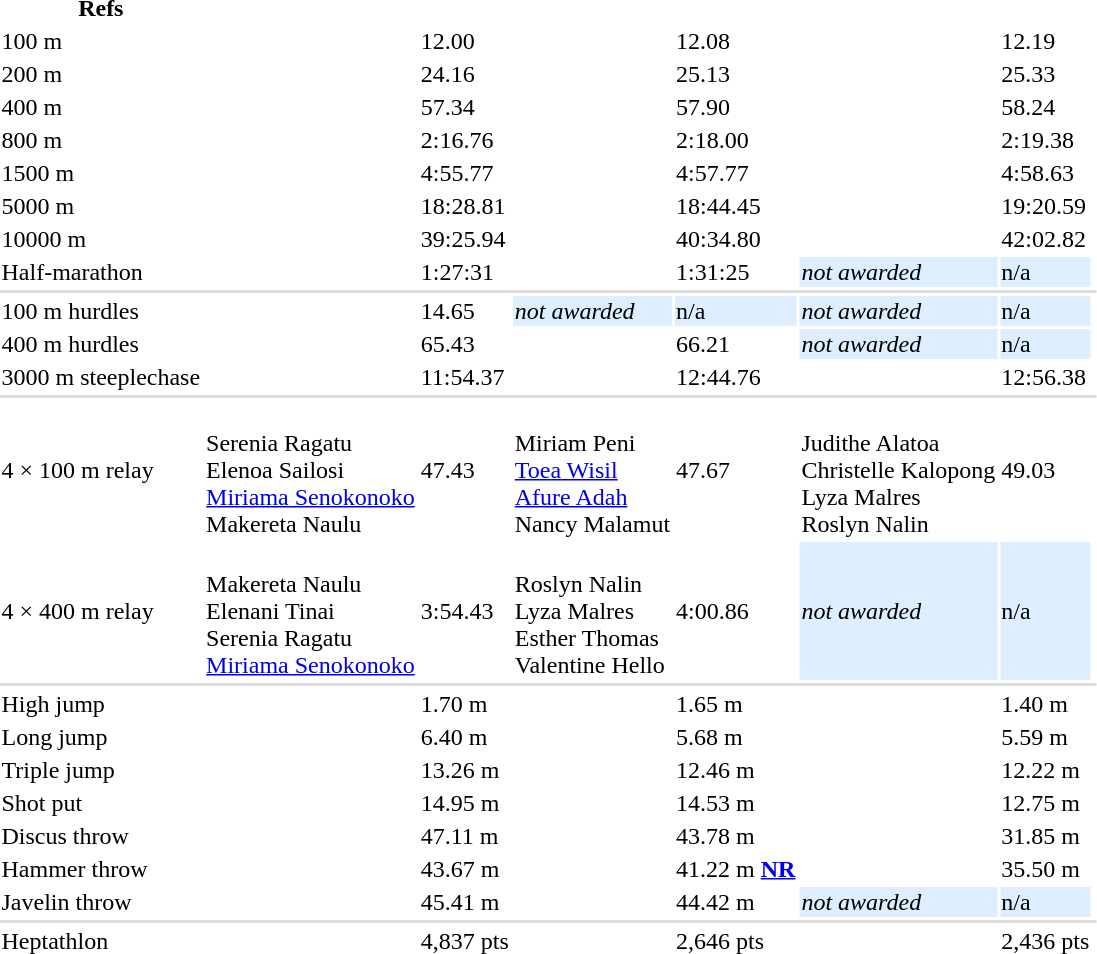<table>
<tr>
<th>Refs</th>
</tr>
<tr>
<td>100 m</td>
<td></td>
<td>12.00</td>
<td></td>
<td>12.08</td>
<td></td>
<td>12.19</td>
<td align=center></td>
</tr>
<tr>
<td>200 m</td>
<td></td>
<td>24.16</td>
<td></td>
<td>25.13</td>
<td></td>
<td>25.33</td>
<td align=center></td>
</tr>
<tr>
<td>400 m</td>
<td></td>
<td>57.34</td>
<td></td>
<td>57.90</td>
<td></td>
<td>58.24</td>
<td align=center></td>
</tr>
<tr>
<td>800 m</td>
<td></td>
<td>2:16.76</td>
<td></td>
<td>2:18.00</td>
<td></td>
<td>2:19.38</td>
<td align=center></td>
</tr>
<tr>
<td>1500 m</td>
<td></td>
<td>4:55.77</td>
<td></td>
<td>4:57.77</td>
<td></td>
<td>4:58.63</td>
<td align=center></td>
</tr>
<tr>
<td>5000 m</td>
<td></td>
<td>18:28.81</td>
<td></td>
<td>18:44.45</td>
<td></td>
<td>19:20.59</td>
<td align=center></td>
</tr>
<tr>
<td>10000 m</td>
<td></td>
<td>39:25.94</td>
<td></td>
<td>40:34.80</td>
<td></td>
<td>42:02.82</td>
<td align=center></td>
</tr>
<tr>
<td>Half-marathon</td>
<td></td>
<td>1:27:31</td>
<td></td>
<td>1:31:25</td>
<td bgcolor=#def><em>not awarded</em></td>
<td bgcolor=#def>n/a</td>
<td align=center></td>
</tr>
<tr bgcolor=#DDDDDD>
<td colspan=8></td>
</tr>
<tr>
<td>100 m hurdles</td>
<td></td>
<td>14.65</td>
<td bgcolor=#def><em>not awarded</em></td>
<td bgcolor=#def>n/a<br> </td>
<td bgcolor=#def><em>not awarded</em></td>
<td bgcolor=#def>n/a</td>
<td align=center></td>
</tr>
<tr>
<td>400 m hurdles</td>
<td></td>
<td>65.43</td>
<td></td>
<td>66.21</td>
<td bgcolor=#def><em>not awarded</em></td>
<td bgcolor=#def>n/a<br></td>
<td align=center></td>
</tr>
<tr>
<td>3000 m steeplechase</td>
<td></td>
<td>11:54.37</td>
<td></td>
<td>12:44.76</td>
<td></td>
<td>12:56.38</td>
<td align=center></td>
</tr>
<tr bgcolor=#DDDDDD>
<td colspan=8></td>
</tr>
<tr>
<td>4 × 100 m relay</td>
<td><br>Serenia Ragatu<br>Elenoa Sailosi<br><a href='#'>Miriama Senokonoko</a><br>Makereta Naulu</td>
<td>47.43</td>
<td><br>Miriam Peni<br><a href='#'>Toea Wisil</a><br><a href='#'>Afure Adah</a><br>Nancy Malamut</td>
<td>47.67</td>
<td><br>Judithe Alatoa<br>Christelle Kalopong<br>Lyza Malres<br>Roslyn Nalin</td>
<td>49.03</td>
<td align=center></td>
</tr>
<tr>
<td>4 × 400 m relay</td>
<td><br>Makereta Naulu<br>Elenani Tinai<br>Serenia Ragatu<br><a href='#'>Miriama Senokonoko</a></td>
<td>3:54.43</td>
<td><br>Roslyn Nalin<br>Lyza Malres<br>Esther Thomas<br>Valentine Hello</td>
<td>4:00.86</td>
<td bgcolor=#def><em>not awarded</em><br></td>
<td bgcolor=#def> n/a</td>
<td align=center></td>
</tr>
<tr bgcolor=#DDDDDD>
<td colspan=8></td>
</tr>
<tr>
<td>High jump</td>
<td></td>
<td>1.70 m</td>
<td></td>
<td>1.65 m</td>
<td></td>
<td>1.40 m</td>
<td align=center></td>
</tr>
<tr>
<td>Long jump</td>
<td></td>
<td>6.40 m</td>
<td></td>
<td>5.68 m</td>
<td></td>
<td>5.59 m</td>
<td align=center></td>
</tr>
<tr>
<td>Triple jump</td>
<td></td>
<td>13.26 m</td>
<td></td>
<td>12.46 m</td>
<td></td>
<td>12.22 m</td>
<td align=center></td>
</tr>
<tr>
<td>Shot put</td>
<td></td>
<td>14.95 m</td>
<td></td>
<td>14.53 m</td>
<td></td>
<td>12.75 m</td>
<td align=center></td>
</tr>
<tr>
<td>Discus throw</td>
<td></td>
<td>47.11 m</td>
<td></td>
<td>43.78 m</td>
<td></td>
<td>31.85 m</td>
<td align=center></td>
</tr>
<tr>
<td>Hammer throw</td>
<td></td>
<td>43.67 m</td>
<td></td>
<td>41.22 m <strong><a href='#'>NR</a></strong></td>
<td></td>
<td>35.50 m</td>
<td align=center></td>
</tr>
<tr>
<td>Javelin throw</td>
<td></td>
<td>45.41 m</td>
<td></td>
<td>44.42 m</td>
<td bgcolor=#def><em>not awarded</em><br></td>
<td bgcolor=#def>n/a</td>
<td align=center></td>
</tr>
<tr bgcolor=#DDDDDD>
<td colspan=8></td>
</tr>
<tr>
<td>Heptathlon</td>
<td></td>
<td>4,837 pts</td>
<td></td>
<td>2,646 pts</td>
<td></td>
<td>2,436 pts</td>
<td align=center></td>
</tr>
</table>
